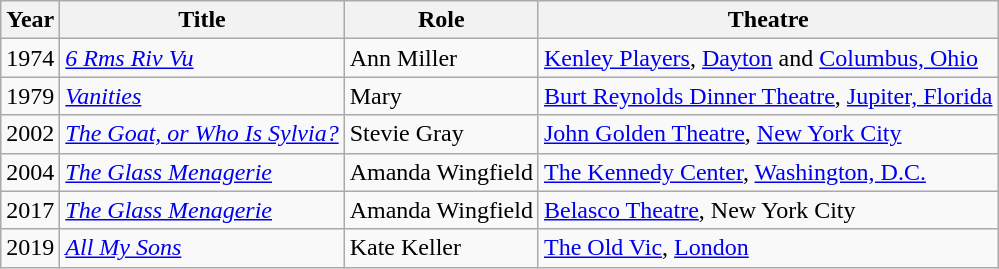<table class="wikitable sortable">
<tr>
<th>Year</th>
<th>Title</th>
<th>Role</th>
<th>Theatre</th>
</tr>
<tr>
<td>1974</td>
<td><em><a href='#'>6 Rms Riv Vu</a></em></td>
<td>Ann Miller</td>
<td><a href='#'>Kenley Players</a>, <a href='#'>Dayton</a> and <a href='#'>Columbus, Ohio</a></td>
</tr>
<tr>
<td>1979</td>
<td><em><a href='#'>Vanities</a></em></td>
<td>Mary</td>
<td><a href='#'>Burt Reynolds Dinner Theatre</a>, <a href='#'>Jupiter, Florida</a></td>
</tr>
<tr>
<td>2002</td>
<td><em><a href='#'>The Goat, or Who Is Sylvia?</a></em></td>
<td>Stevie Gray</td>
<td><a href='#'>John Golden Theatre</a>, <a href='#'>New York City</a></td>
</tr>
<tr>
<td>2004</td>
<td><em><a href='#'>The Glass Menagerie</a></em></td>
<td>Amanda Wingfield</td>
<td><a href='#'>The Kennedy Center</a>, <a href='#'>Washington, D.C.</a></td>
</tr>
<tr>
<td>2017</td>
<td><em><a href='#'>The Glass Menagerie</a></em></td>
<td>Amanda Wingfield</td>
<td><a href='#'>Belasco Theatre</a>, New York City</td>
</tr>
<tr>
<td>2019</td>
<td><em><a href='#'>All My Sons</a></em></td>
<td>Kate Keller</td>
<td><a href='#'>The Old Vic</a>, <a href='#'>London</a></td>
</tr>
</table>
